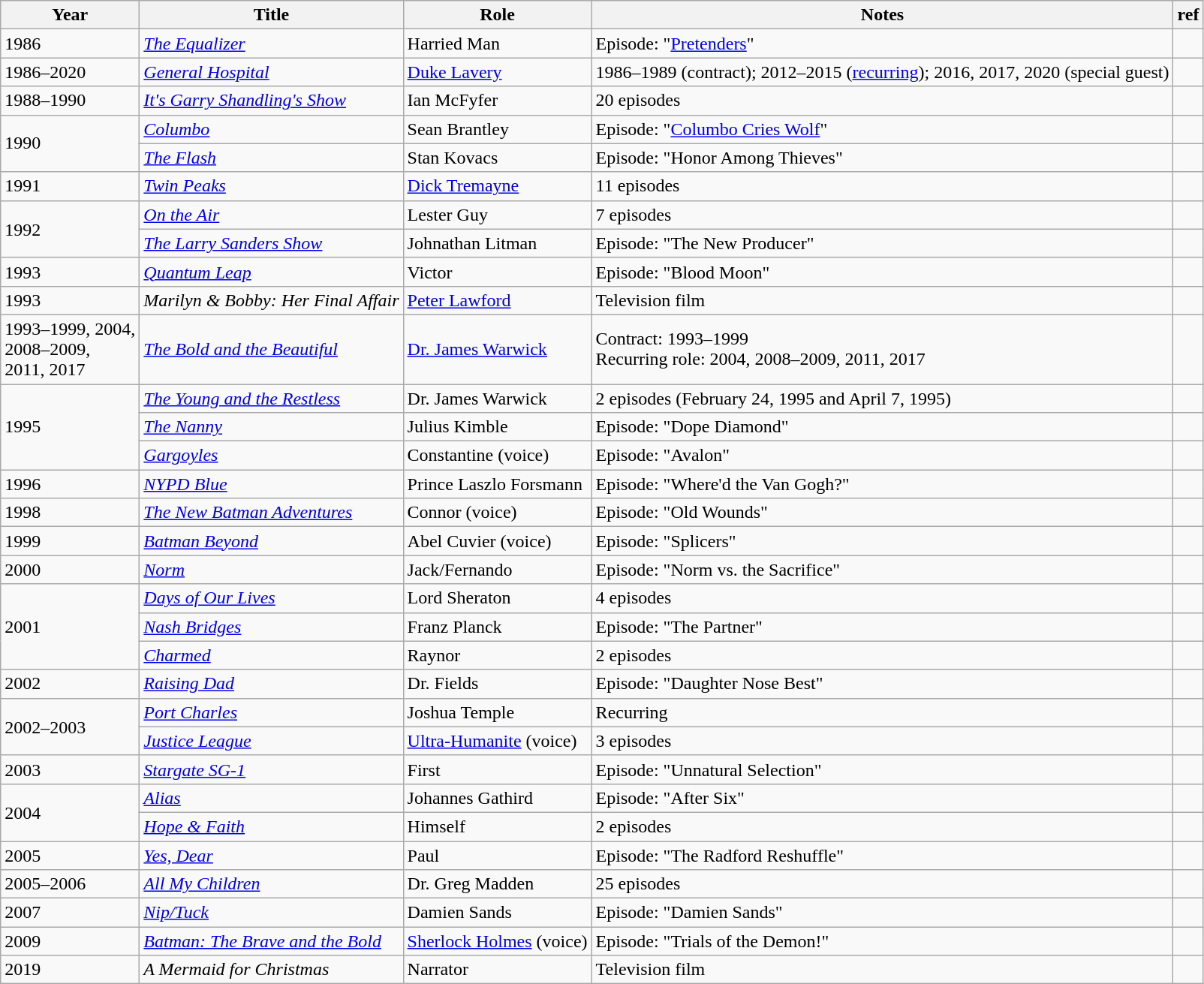<table class="wikitable sortable">
<tr>
<th>Year</th>
<th>Title</th>
<th>Role</th>
<th>Notes</th>
<th class="unsortable">ref</th>
</tr>
<tr>
<td>1986</td>
<td><em><a href='#'>The Equalizer</a></em></td>
<td>Harried Man</td>
<td>Episode: "<a href='#'>Pretenders</a>"</td>
</tr>
<tr>
<td>1986–2020</td>
<td><em><a href='#'>General Hospital</a></em></td>
<td><a href='#'>Duke Lavery</a></td>
<td>1986–1989 (contract); 2012–2015 (<a href='#'>recurring</a>); 2016, 2017, 2020 (special guest)</td>
<td></td>
</tr>
<tr>
<td>1988–1990</td>
<td><em><a href='#'>It's Garry Shandling's Show</a></em></td>
<td>Ian McFyfer</td>
<td>20 episodes</td>
<td></td>
</tr>
<tr>
<td rowspan="2">1990</td>
<td><em><a href='#'>Columbo</a></em></td>
<td>Sean Brantley</td>
<td>Episode: "<a href='#'>Columbo Cries Wolf</a>"</td>
<td></td>
</tr>
<tr>
<td><em><a href='#'>The Flash</a></em></td>
<td>Stan Kovacs</td>
<td>Episode: "Honor Among Thieves"</td>
<td></td>
</tr>
<tr>
<td>1991</td>
<td><em><a href='#'>Twin Peaks</a></em></td>
<td><a href='#'>Dick Tremayne</a></td>
<td>11 episodes</td>
<td></td>
</tr>
<tr>
<td rowspan="2">1992</td>
<td><em><a href='#'>On the Air</a></em></td>
<td>Lester Guy</td>
<td>7 episodes</td>
<td></td>
</tr>
<tr>
<td><em><a href='#'>The Larry Sanders Show</a></em></td>
<td>Johnathan Litman</td>
<td>Episode: "The New Producer"</td>
<td></td>
</tr>
<tr>
<td>1993</td>
<td><em><a href='#'>Quantum Leap</a></em></td>
<td>Victor</td>
<td>Episode: "Blood Moon"</td>
<td></td>
</tr>
<tr>
<td>1993</td>
<td><em>Marilyn & Bobby: Her Final Affair</em></td>
<td><a href='#'>Peter Lawford</a></td>
<td>Television film</td>
<td></td>
</tr>
<tr>
<td>1993–1999, 2004,<br>2008–2009,<br>2011, 2017</td>
<td><em><a href='#'>The Bold and the Beautiful</a></em></td>
<td><a href='#'>Dr. James Warwick</a></td>
<td>Contract: 1993–1999 <br>Recurring role: 2004, 2008–2009, 2011, 2017</td>
<td></td>
</tr>
<tr>
<td rowspan="3">1995</td>
<td><em><a href='#'>The Young and the Restless</a></em></td>
<td>Dr. James Warwick</td>
<td>2 episodes (February 24, 1995 and April 7, 1995)</td>
<td></td>
</tr>
<tr>
<td><em><a href='#'>The Nanny</a></em></td>
<td>Julius Kimble</td>
<td>Episode: "Dope Diamond"</td>
<td></td>
</tr>
<tr>
<td><em><a href='#'>Gargoyles</a></em></td>
<td>Constantine (voice)</td>
<td>Episode: "Avalon"</td>
<td></td>
</tr>
<tr>
<td>1996</td>
<td><em><a href='#'>NYPD Blue</a></em></td>
<td>Prince Laszlo Forsmann</td>
<td>Episode: "Where'd the Van Gogh?"</td>
<td></td>
</tr>
<tr>
<td>1998</td>
<td><em><a href='#'>The New Batman Adventures</a></em></td>
<td>Connor (voice)</td>
<td>Episode: "Old Wounds"</td>
<td></td>
</tr>
<tr>
<td>1999</td>
<td><em><a href='#'>Batman Beyond</a></em></td>
<td>Abel Cuvier (voice)</td>
<td>Episode: "Splicers"</td>
<td></td>
</tr>
<tr>
<td>2000</td>
<td><em><a href='#'>Norm</a></em></td>
<td>Jack/Fernando</td>
<td>Episode: "Norm vs. the Sacrifice"</td>
<td></td>
</tr>
<tr>
<td rowspan="3">2001</td>
<td><em><a href='#'>Days of Our Lives</a></em></td>
<td>Lord Sheraton</td>
<td>4 episodes</td>
<td></td>
</tr>
<tr>
<td><em><a href='#'>Nash Bridges</a></em></td>
<td>Franz Planck</td>
<td>Episode: "The Partner"</td>
<td></td>
</tr>
<tr>
<td><em><a href='#'>Charmed</a></em></td>
<td>Raynor</td>
<td>2 episodes</td>
<td></td>
</tr>
<tr>
<td>2002</td>
<td><em><a href='#'>Raising Dad</a></em></td>
<td>Dr. Fields</td>
<td>Episode: "Daughter Nose Best"</td>
<td></td>
</tr>
<tr>
<td rowspan="2">2002–2003</td>
<td><em><a href='#'>Port Charles</a></em></td>
<td>Joshua Temple</td>
<td>Recurring</td>
<td></td>
</tr>
<tr>
<td><em><a href='#'>Justice League</a></em></td>
<td><a href='#'>Ultra-Humanite</a> (voice)</td>
<td>3 episodes</td>
<td></td>
</tr>
<tr>
<td>2003</td>
<td><em><a href='#'>Stargate SG-1</a></em></td>
<td>First</td>
<td>Episode: "Unnatural Selection"</td>
<td></td>
</tr>
<tr>
<td rowspan="2">2004</td>
<td><em><a href='#'>Alias</a></em></td>
<td>Johannes Gathird</td>
<td>Episode: "After Six"</td>
<td></td>
</tr>
<tr>
<td><em><a href='#'>Hope & Faith</a></em></td>
<td>Himself</td>
<td>2 episodes</td>
<td></td>
</tr>
<tr>
<td>2005</td>
<td><em><a href='#'>Yes, Dear</a></em></td>
<td>Paul</td>
<td>Episode: "The Radford Reshuffle"</td>
<td></td>
</tr>
<tr>
<td>2005–2006</td>
<td><em><a href='#'>All My Children</a></em></td>
<td>Dr. Greg Madden</td>
<td>25 episodes</td>
<td></td>
</tr>
<tr>
<td>2007</td>
<td><em><a href='#'>Nip/Tuck</a></em></td>
<td>Damien Sands</td>
<td>Episode: "Damien Sands"</td>
<td></td>
</tr>
<tr>
<td>2009</td>
<td><em><a href='#'>Batman: The Brave and the Bold</a></em></td>
<td><a href='#'>Sherlock Holmes</a> (voice)</td>
<td>Episode: "Trials of the Demon!"</td>
<td></td>
</tr>
<tr>
<td>2019</td>
<td><em>A Mermaid for Christmas</em></td>
<td>Narrator</td>
<td>Television film</td>
<td></td>
</tr>
</table>
